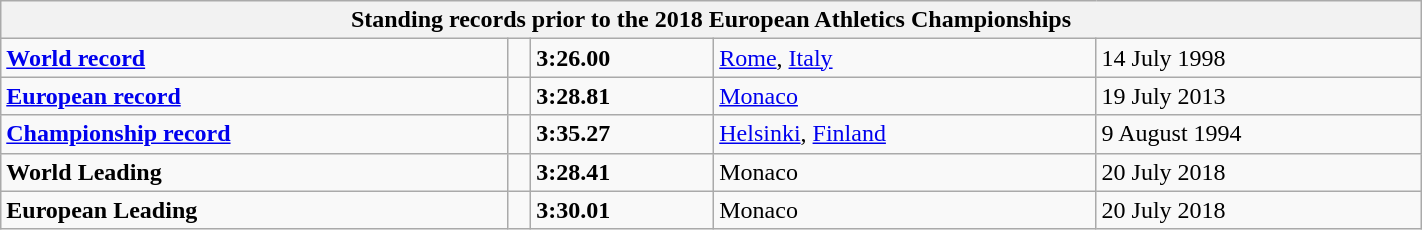<table class="wikitable" width=75%>
<tr>
<th colspan="5">Standing records prior to the 2018 European Athletics Championships</th>
</tr>
<tr>
<td><strong><a href='#'>World record</a></strong></td>
<td></td>
<td><strong>3:26.00</strong></td>
<td><a href='#'>Rome</a>, <a href='#'>Italy</a></td>
<td>14 July 1998</td>
</tr>
<tr>
<td><strong><a href='#'>European record</a></strong></td>
<td></td>
<td><strong>3:28.81</strong></td>
<td><a href='#'>Monaco</a></td>
<td>19 July 2013</td>
</tr>
<tr>
<td><strong><a href='#'>Championship record</a></strong></td>
<td></td>
<td><strong>3:35.27</strong></td>
<td><a href='#'>Helsinki</a>, <a href='#'>Finland</a></td>
<td>9 August 1994</td>
</tr>
<tr>
<td><strong>World Leading</strong></td>
<td></td>
<td><strong>3:28.41</strong></td>
<td>Monaco</td>
<td>20 July 2018</td>
</tr>
<tr>
<td><strong>European Leading</strong></td>
<td></td>
<td><strong>3:30.01</strong></td>
<td>Monaco</td>
<td>20 July 2018</td>
</tr>
</table>
